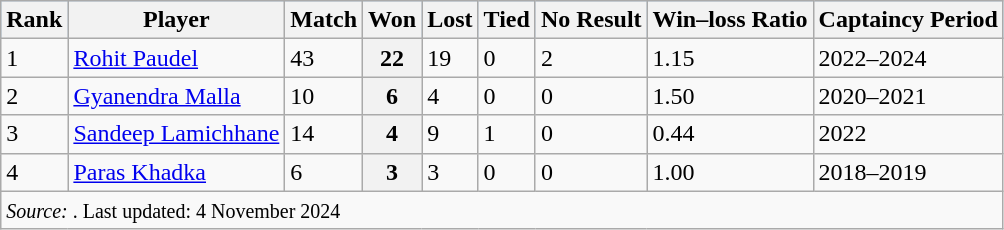<table class="wikitable">
<tr style="background:#9cf;">
<th>Rank</th>
<th scope="col">Player</th>
<th scope="col">Match</th>
<th scope="col">Won</th>
<th scope="col">Lost</th>
<th scope="col">Tied</th>
<th scope="col">No Result</th>
<th scope="col">Win–loss Ratio</th>
<th cope="col">Captaincy Period</th>
</tr>
<tr>
<td>1</td>
<td><a href='#'>Rohit Paudel</a></td>
<td>43</td>
<th>22</th>
<td>19</td>
<td>0</td>
<td>2</td>
<td>1.15</td>
<td>2022–2024</td>
</tr>
<tr>
<td>2</td>
<td><a href='#'>Gyanendra Malla</a></td>
<td>10</td>
<th>6</th>
<td>4</td>
<td>0</td>
<td>0</td>
<td>1.50</td>
<td>2020–2021</td>
</tr>
<tr>
<td>3</td>
<td><a href='#'>Sandeep Lamichhane</a></td>
<td>14</td>
<th>4</th>
<td>9</td>
<td>1</td>
<td>0</td>
<td>0.44</td>
<td>2022</td>
</tr>
<tr>
<td>4</td>
<td><a href='#'>Paras Khadka</a></td>
<td>6</td>
<th>3</th>
<td>3</td>
<td>0</td>
<td>0</td>
<td>1.00</td>
<td>2018–2019</td>
</tr>
<tr>
<td colspan="9"><small><em>Source: </em>. Last updated: 4 November 2024</small></td>
</tr>
</table>
